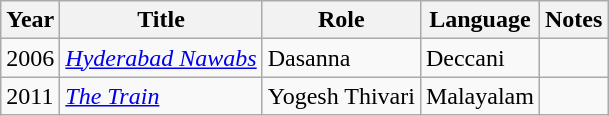<table class="wikitable plainrowheaders sortable">
<tr>
<th scope="col">Year</th>
<th scope="col">Title</th>
<th scope="col">Role</th>
<th scope="col">Language</th>
<th scope="col" class="unsortable">Notes</th>
</tr>
<tr>
<td>2006</td>
<td><em><a href='#'>Hyderabad Nawabs</a></em></td>
<td>Dasanna</td>
<td>Deccani</td>
<td></td>
</tr>
<tr>
<td>2011</td>
<td><em><a href='#'>The Train</a></em></td>
<td>Yogesh Thivari</td>
<td>Malayalam</td>
<td></td>
</tr>
</table>
